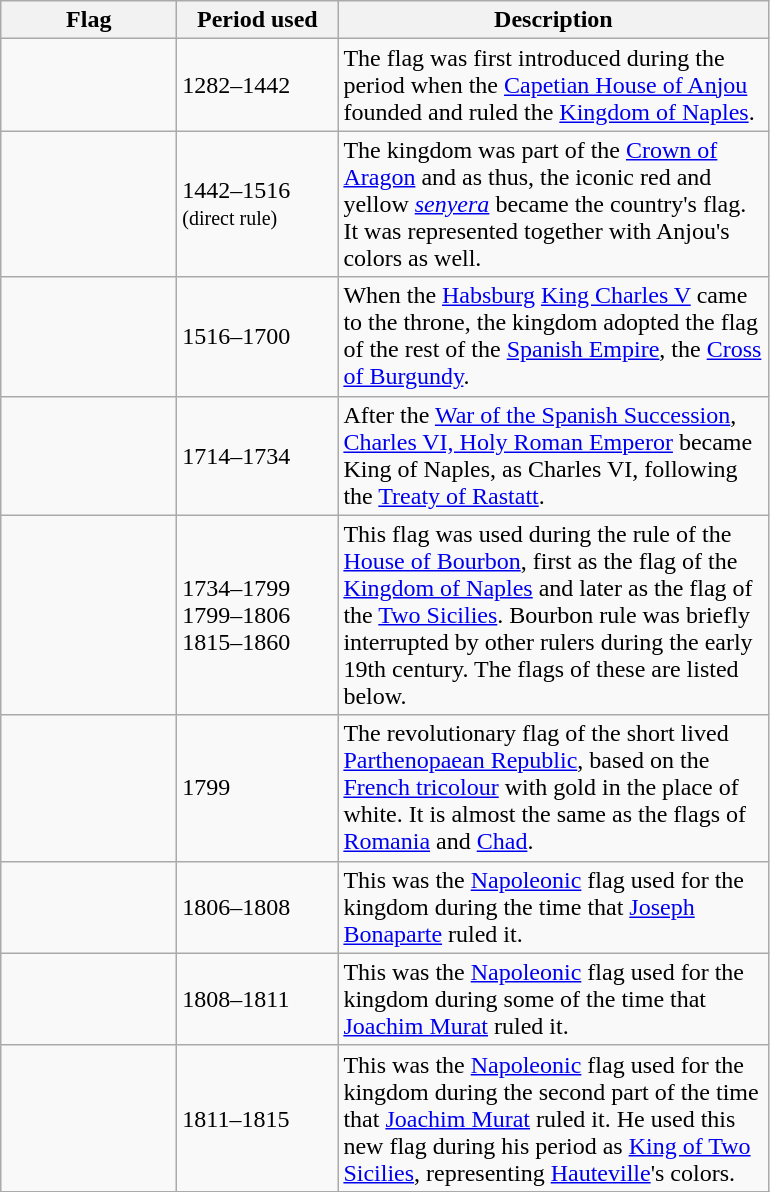<table class="wikitable">
<tr>
<th width="110">Flag</th>
<th width="100">Period used</th>
<th width="280">Description</th>
</tr>
<tr>
<td></td>
<td>1282–1442</td>
<td>The flag was first introduced during the period when the <a href='#'>Capetian House of Anjou</a> founded and ruled the <a href='#'>Kingdom of Naples</a>.</td>
</tr>
<tr>
<td></td>
<td>1442–1516<br><small>(direct rule)</small></td>
<td>The kingdom was part of the <a href='#'>Crown of Aragon</a> and as thus, the iconic red and yellow <em><a href='#'>senyera</a></em> became the country's flag. It was represented together with Anjou's colors as well.</td>
</tr>
<tr>
<td></td>
<td>1516–1700</td>
<td>When the <a href='#'>Habsburg</a> <a href='#'>King Charles V</a> came to the throne, the kingdom adopted the flag of the rest of the <a href='#'>Spanish Empire</a>, the <a href='#'>Cross of Burgundy</a>.</td>
</tr>
<tr>
<td></td>
<td>1714–1734</td>
<td>After the <a href='#'>War of the Spanish Succession</a>, <a href='#'>Charles VI, Holy Roman Emperor</a> became King of Naples, as Charles VI, following the <a href='#'>Treaty of Rastatt</a>.</td>
</tr>
<tr>
<td></td>
<td>1734–1799<br>1799–1806<br>1815–1860</td>
<td>This flag was used during the rule of the <a href='#'>House of Bourbon</a>, first as the flag of the <a href='#'>Kingdom of Naples</a> and later as the flag of the <a href='#'>Two Sicilies</a>. Bourbon rule was briefly interrupted by other rulers during the early 19th century. The flags of these are listed below.</td>
</tr>
<tr>
<td></td>
<td>1799</td>
<td>The revolutionary flag of the short lived <a href='#'>Parthenopaean Republic</a>, based on the <a href='#'>French tricolour</a> with gold in the place of white. It is almost the same as the flags of <a href='#'>Romania</a> and <a href='#'>Chad</a>.</td>
</tr>
<tr>
<td></td>
<td>1806–1808</td>
<td>This was the <a href='#'>Napoleonic</a> flag used for the kingdom during the time that <a href='#'>Joseph Bonaparte</a> ruled it.</td>
</tr>
<tr>
<td></td>
<td>1808–1811</td>
<td>This was the <a href='#'>Napoleonic</a> flag used for the kingdom during some of the time that <a href='#'>Joachim Murat</a> ruled it.</td>
</tr>
<tr>
<td></td>
<td>1811–1815</td>
<td>This was the <a href='#'>Napoleonic</a> flag used for the kingdom during the second part of the time that <a href='#'>Joachim Murat</a> ruled it. He used this new flag during his period as <a href='#'>King of Two Sicilies</a>, representing <a href='#'>Hauteville</a>'s colors.</td>
</tr>
<tr>
</tr>
</table>
